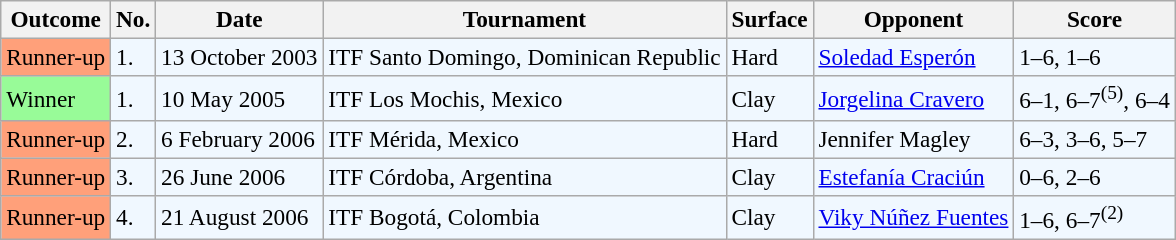<table class="sortable wikitable" style=font-size:97%>
<tr>
<th>Outcome</th>
<th>No.</th>
<th>Date</th>
<th>Tournament</th>
<th>Surface</th>
<th>Opponent</th>
<th class="unsortable">Score</th>
</tr>
<tr bgcolor="#f0f8ff">
<td style="background:#ffa07a;">Runner-up</td>
<td>1.</td>
<td>13 October 2003</td>
<td>ITF Santo Domingo, Dominican Republic</td>
<td>Hard</td>
<td> <a href='#'>Soledad Esperón</a></td>
<td>1–6, 1–6</td>
</tr>
<tr style="background:#f0f8ff;">
<td style="background:#98fb98;">Winner</td>
<td>1.</td>
<td>10 May 2005</td>
<td>ITF Los Mochis, Mexico</td>
<td>Clay</td>
<td> <a href='#'>Jorgelina Cravero</a></td>
<td>6–1, 6–7<sup>(5)</sup>, 6–4</td>
</tr>
<tr bgcolor=f0f8ff>
<td style="background:#ffa07a;">Runner-up</td>
<td>2.</td>
<td>6 February 2006</td>
<td>ITF Mérida, Mexico</td>
<td>Hard</td>
<td> Jennifer Magley</td>
<td>6–3, 3–6, 5–7</td>
</tr>
<tr style="background:#f0f8ff;">
<td style="background:#ffa07a;">Runner-up</td>
<td>3.</td>
<td>26 June 2006</td>
<td>ITF Córdoba, Argentina</td>
<td>Clay</td>
<td> <a href='#'>Estefanía Craciún</a></td>
<td>0–6, 2–6</td>
</tr>
<tr bgcolor=f0f8ff>
<td style="background:#ffa07a;">Runner-up</td>
<td>4.</td>
<td>21 August 2006</td>
<td>ITF Bogotá, Colombia</td>
<td>Clay</td>
<td> <a href='#'>Viky Núñez Fuentes</a></td>
<td>1–6, 6–7<sup>(2)</sup></td>
</tr>
</table>
